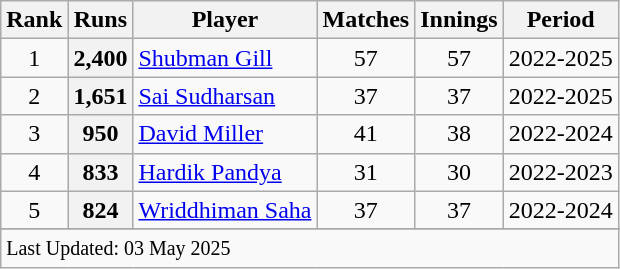<table class="wikitable sortable">
<tr>
<th scope=col>Rank</th>
<th scope=col>Runs</th>
<th scope=col>Player</th>
<th scope=col>Matches</th>
<th scope=col>Innings</th>
<th scope=col>Period</th>
</tr>
<tr>
<td align=center>1</td>
<th scope=row style=text-align:center;>2,400</th>
<td><a href='#'>Shubman Gill</a></td>
<td align="center">57</td>
<td align="center">57</td>
<td>2022-2025</td>
</tr>
<tr>
<td align=center>2</td>
<th scope=row style=text-align:center;>1,651</th>
<td><a href='#'>Sai Sudharsan</a></td>
<td align="center">37</td>
<td align="center">37</td>
<td>2022-2025</td>
</tr>
<tr>
<td align=center>3</td>
<th scope=row style=text-align:center;>950</th>
<td><a href='#'>David Miller</a></td>
<td align="center">41</td>
<td align="center">38</td>
<td>2022-2024</td>
</tr>
<tr>
<td align="center">4</td>
<th scope="row" style="text-align:center;">833</th>
<td><a href='#'>Hardik Pandya</a></td>
<td align="center">31</td>
<td align="center">30</td>
<td>2022-2023</td>
</tr>
<tr>
<td align="center">5</td>
<th scope="row" style="text-align:center;">824</th>
<td><a href='#'>Wriddhiman Saha</a></td>
<td align="center">37</td>
<td align="center">37</td>
<td>2022-2024</td>
</tr>
<tr>
</tr>
<tr class=sortbottom>
<td colspan=9><small>Last Updated: 03 May 2025</small></td>
</tr>
</table>
